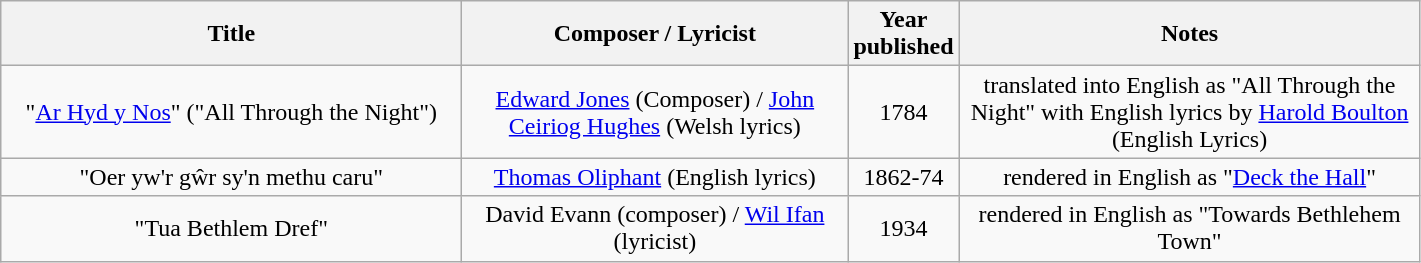<table class="wikitable" style="text-align:center;">
<tr>
<th width="300">Title</th>
<th width="250">Composer / Lyricist</th>
<th width="30">Year published</th>
<th width="300">Notes</th>
</tr>
<tr>
<td>"<a href='#'>Ar Hyd y Nos</a>" ("All Through the Night")</td>
<td><a href='#'>Edward Jones</a> (Composer) / <a href='#'>John Ceiriog Hughes</a> (Welsh lyrics)</td>
<td>1784</td>
<td>translated into English as "All Through the Night" with English lyrics by <a href='#'>Harold Boulton</a> (English Lyrics)</td>
</tr>
<tr>
<td>"Oer yw'r gŵr sy'n methu caru"</td>
<td><a href='#'>Thomas Oliphant</a> (English lyrics)</td>
<td>1862-74</td>
<td>rendered in English as "<a href='#'>Deck the Hall</a>"</td>
</tr>
<tr>
<td>"Tua Bethlem Dref"</td>
<td>David Evann (composer) / <a href='#'>Wil Ifan</a> (lyricist)</td>
<td>1934</td>
<td>rendered in English as "Towards Bethlehem Town"</td>
</tr>
</table>
